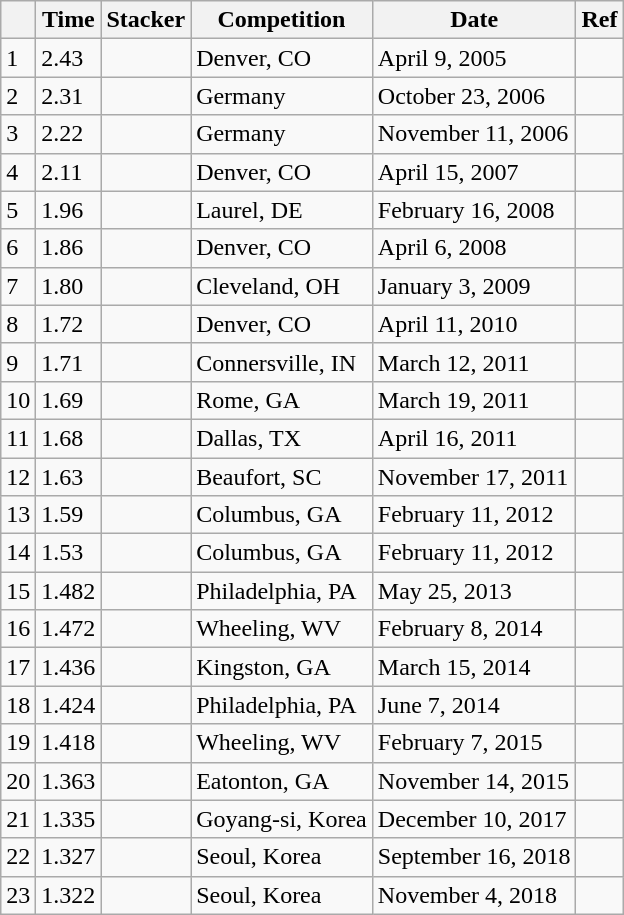<table class="wikitable">
<tr>
<th></th>
<th>Time</th>
<th>Stacker</th>
<th>Competition</th>
<th>Date</th>
<th>Ref</th>
</tr>
<tr>
<td>1</td>
<td>2.43</td>
<td></td>
<td>Denver, CO</td>
<td>April 9, 2005</td>
<td></td>
</tr>
<tr>
<td>2</td>
<td>2.31</td>
<td></td>
<td>Germany</td>
<td>October 23, 2006</td>
<td></td>
</tr>
<tr>
<td>3</td>
<td>2.22</td>
<td></td>
<td>Germany</td>
<td>November 11, 2006</td>
<td></td>
</tr>
<tr>
<td>4</td>
<td>2.11</td>
<td></td>
<td>Denver, CO</td>
<td>April 15, 2007</td>
<td></td>
</tr>
<tr>
<td>5</td>
<td>1.96</td>
<td></td>
<td>Laurel, DE</td>
<td>February 16, 2008</td>
<td></td>
</tr>
<tr>
<td>6</td>
<td>1.86</td>
<td></td>
<td>Denver, CO</td>
<td>April 6, 2008</td>
<td></td>
</tr>
<tr>
<td>7</td>
<td>1.80</td>
<td></td>
<td>Cleveland, OH</td>
<td>January 3, 2009</td>
<td></td>
</tr>
<tr>
<td>8</td>
<td>1.72</td>
<td></td>
<td>Denver, CO</td>
<td>April 11, 2010</td>
<td></td>
</tr>
<tr>
<td>9</td>
<td>1.71</td>
<td></td>
<td>Connersville, IN</td>
<td>March 12, 2011</td>
<td></td>
</tr>
<tr>
<td>10</td>
<td>1.69</td>
<td></td>
<td>Rome, GA</td>
<td>March 19, 2011</td>
<td></td>
</tr>
<tr>
<td>11</td>
<td>1.68</td>
<td></td>
<td>Dallas, TX</td>
<td>April 16, 2011</td>
<td></td>
</tr>
<tr>
<td>12</td>
<td>1.63</td>
<td></td>
<td>Beaufort, SC</td>
<td>November 17, 2011</td>
<td></td>
</tr>
<tr>
<td>13</td>
<td>1.59</td>
<td></td>
<td>Columbus, GA</td>
<td>February 11, 2012</td>
<td></td>
</tr>
<tr>
<td>14</td>
<td>1.53</td>
<td></td>
<td>Columbus, GA</td>
<td>February 11, 2012</td>
<td></td>
</tr>
<tr>
<td>15</td>
<td>1.482</td>
<td></td>
<td>Philadelphia, PA</td>
<td>May 25, 2013</td>
<td></td>
</tr>
<tr>
<td>16</td>
<td>1.472</td>
<td></td>
<td>Wheeling, WV</td>
<td>February 8, 2014</td>
<td></td>
</tr>
<tr>
<td>17</td>
<td>1.436</td>
<td></td>
<td>Kingston, GA</td>
<td>March 15, 2014</td>
<td></td>
</tr>
<tr>
<td>18</td>
<td>1.424</td>
<td></td>
<td>Philadelphia, PA</td>
<td>June 7, 2014</td>
<td></td>
</tr>
<tr>
<td>19</td>
<td>1.418</td>
<td></td>
<td>Wheeling, WV</td>
<td>February 7, 2015</td>
<td></td>
</tr>
<tr>
<td>20</td>
<td>1.363</td>
<td></td>
<td>Eatonton, GA</td>
<td>November 14, 2015</td>
<td></td>
</tr>
<tr>
<td>21</td>
<td>1.335</td>
<td></td>
<td>Goyang-si, Korea</td>
<td>December 10, 2017</td>
<td></td>
</tr>
<tr>
<td>22</td>
<td>1.327</td>
<td></td>
<td>Seoul, Korea</td>
<td>September 16, 2018</td>
<td></td>
</tr>
<tr>
<td>23</td>
<td>1.322</td>
<td></td>
<td>Seoul, Korea</td>
<td>November 4, 2018</td>
<td></td>
</tr>
</table>
